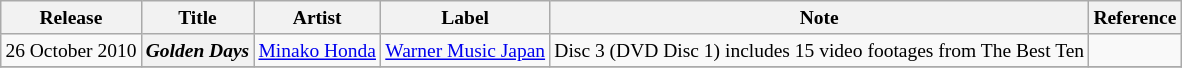<table class="wikitable sortable" style="font-size:small">
<tr>
<th>Release</th>
<th>Title</th>
<th>Artist</th>
<th>Label</th>
<th>Note</th>
<th>Reference</th>
</tr>
<tr>
<td>26 October 2010</td>
<th><em>Golden Days</em></th>
<td><a href='#'>Minako Honda</a></td>
<td><a href='#'>Warner Music Japan</a></td>
<td>Disc 3 (DVD Disc 1) includes 15 video footages from The Best Ten</td>
<td></td>
</tr>
<tr>
</tr>
</table>
